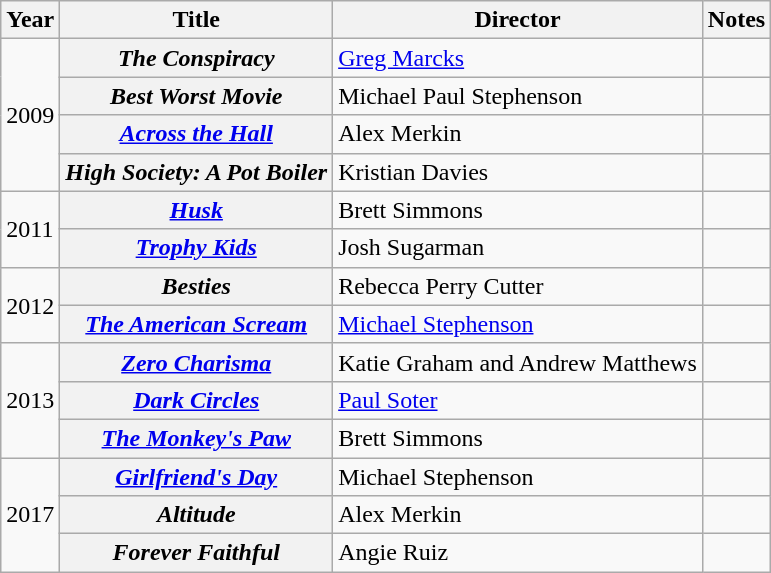<table class="wikitable">
<tr>
<th>Year</th>
<th>Title</th>
<th>Director</th>
<th>Notes</th>
</tr>
<tr>
<td rowspan="4">2009</td>
<th><em>The Conspiracy</em></th>
<td><a href='#'>Greg Marcks</a></td>
<td></td>
</tr>
<tr>
<th><em>Best Worst Movie</em></th>
<td>Michael Paul Stephenson</td>
<td></td>
</tr>
<tr>
<th><em><a href='#'>Across the Hall</a></em></th>
<td>Alex Merkin</td>
<td></td>
</tr>
<tr>
<th><em>High Society: A Pot Boiler</em></th>
<td>Kristian Davies</td>
<td></td>
</tr>
<tr>
<td rowspan="2">2011</td>
<th><em><a href='#'>Husk</a></em></th>
<td>Brett Simmons</td>
<td></td>
</tr>
<tr>
<th><em><a href='#'>Trophy Kids</a></em></th>
<td>Josh Sugarman</td>
<td></td>
</tr>
<tr>
<td rowspan="2">2012</td>
<th><em>Besties</em></th>
<td>Rebecca Perry Cutter</td>
<td></td>
</tr>
<tr>
<th><em><a href='#'>The American Scream</a></em></th>
<td><a href='#'>Michael Stephenson</a></td>
<td></td>
</tr>
<tr>
<td rowspan="3">2013</td>
<th><em><a href='#'>Zero Charisma</a></em></th>
<td>Katie Graham and Andrew Matthews</td>
<td></td>
</tr>
<tr>
<th><em><a href='#'>Dark Circles</a></em></th>
<td><a href='#'>Paul Soter</a></td>
<td></td>
</tr>
<tr>
<th><em><a href='#'>The Monkey's Paw</a></em></th>
<td>Brett Simmons</td>
<td></td>
</tr>
<tr>
<td rowspan="3">2017</td>
<th><em><a href='#'>Girlfriend's Day</a></em></th>
<td>Michael Stephenson</td>
<td></td>
</tr>
<tr>
<th><em>Altitude</em></th>
<td>Alex Merkin</td>
<td></td>
</tr>
<tr>
<th><em>Forever Faithful</em></th>
<td>Angie Ruiz</td>
<td></td>
</tr>
</table>
